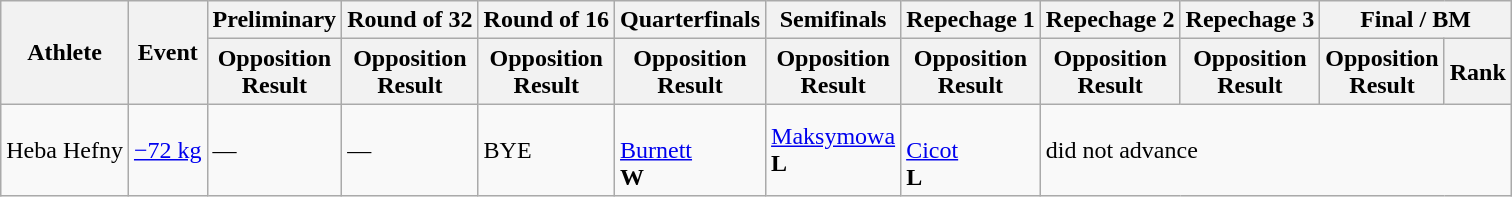<table class="wikitable">
<tr>
<th rowspan="2">Athlete</th>
<th rowspan="2">Event</th>
<th>Preliminary</th>
<th>Round of 32</th>
<th>Round of 16</th>
<th>Quarterfinals</th>
<th>Semifinals</th>
<th>Repechage 1</th>
<th>Repechage 2</th>
<th>Repechage 3</th>
<th colspan="2">Final / <abbr>BM</abbr></th>
</tr>
<tr>
<th>Opposition<br>Result</th>
<th>Opposition<br>Result</th>
<th>Opposition<br>Result</th>
<th>Opposition<br>Result</th>
<th>Opposition<br>Result</th>
<th>Opposition<br>Result</th>
<th>Opposition<br>Result</th>
<th>Opposition<br>Result</th>
<th>Opposition<br>Result</th>
<th>Rank</th>
</tr>
<tr>
<td>Heba Hefny</td>
<td><a href='#'>−72 kg</a></td>
<td>—</td>
<td>—</td>
<td>BYE</td>
<td><br><a href='#'>Burnett</a><br><strong>W</strong></td>
<td><a href='#'>Maksymowa</a><br><strong>L</strong></td>
<td><br><a href='#'>Cicot</a><br><strong>L</strong></td>
<td colspan="5">did not advance</td>
</tr>
</table>
